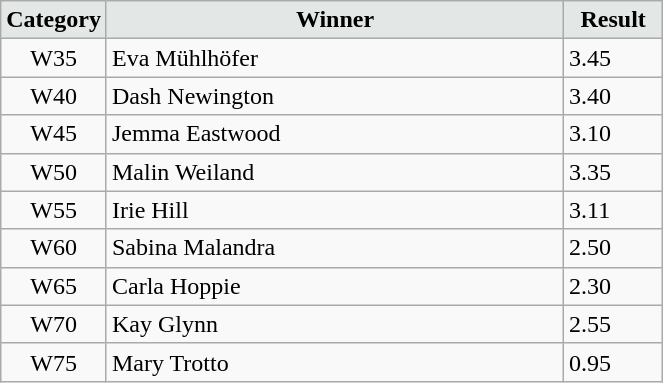<table class="wikitable" width=35%>
<tr>
<td width=15% align="center" bgcolor=#E3E7E6><strong>Category</strong></td>
<td align="center" bgcolor=#E3E7E6> <strong>Winner</strong></td>
<td width=15% align="center" bgcolor=#E3E7E6><strong>Result</strong></td>
</tr>
<tr>
<td align="center">W35</td>
<td> Eva Mühlhöfer</td>
<td>3.45</td>
</tr>
<tr>
<td align="center">W40</td>
<td> Dash Newington</td>
<td>3.40</td>
</tr>
<tr>
<td align="center">W45</td>
<td> Jemma Eastwood</td>
<td>3.10</td>
</tr>
<tr>
<td align="center">W50</td>
<td> Malin Weiland</td>
<td>3.35</td>
</tr>
<tr>
<td align="center">W55</td>
<td> Irie Hill</td>
<td>3.11</td>
</tr>
<tr>
<td align="center">W60</td>
<td> Sabina Malandra</td>
<td>2.50</td>
</tr>
<tr>
<td align="center">W65</td>
<td> Carla Hoppie</td>
<td>2.30</td>
</tr>
<tr>
<td align="center">W70</td>
<td> Kay Glynn</td>
<td>2.55</td>
</tr>
<tr>
<td align="center">W75</td>
<td> Mary Trotto</td>
<td>0.95</td>
</tr>
</table>
